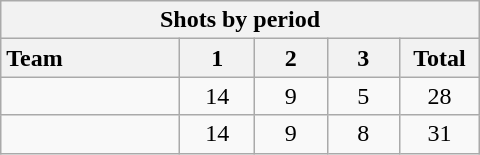<table class="wikitable" style="width:20em; text-align:right;">
<tr>
<th colspan="6">Shots by period</th>
</tr>
<tr>
<th style="width:8em; text-align:left;">Team</th>
<th style="width:3em;">1</th>
<th style="width:3em;">2</th>
<th style="width:3em;">3</th>
<th style="width:3em;">Total</th>
</tr>
<tr>
<td style="text-align:left;"></td>
<td style="text-align:center;">14</td>
<td style="text-align:center;">9</td>
<td style="text-align:center;">5</td>
<td style="text-align:center;">28</td>
</tr>
<tr>
<td style="text-align:left;"></td>
<td style="text-align:center;">14</td>
<td style="text-align:center;">9</td>
<td style="text-align:center;">8</td>
<td style="text-align:center;">31</td>
</tr>
</table>
